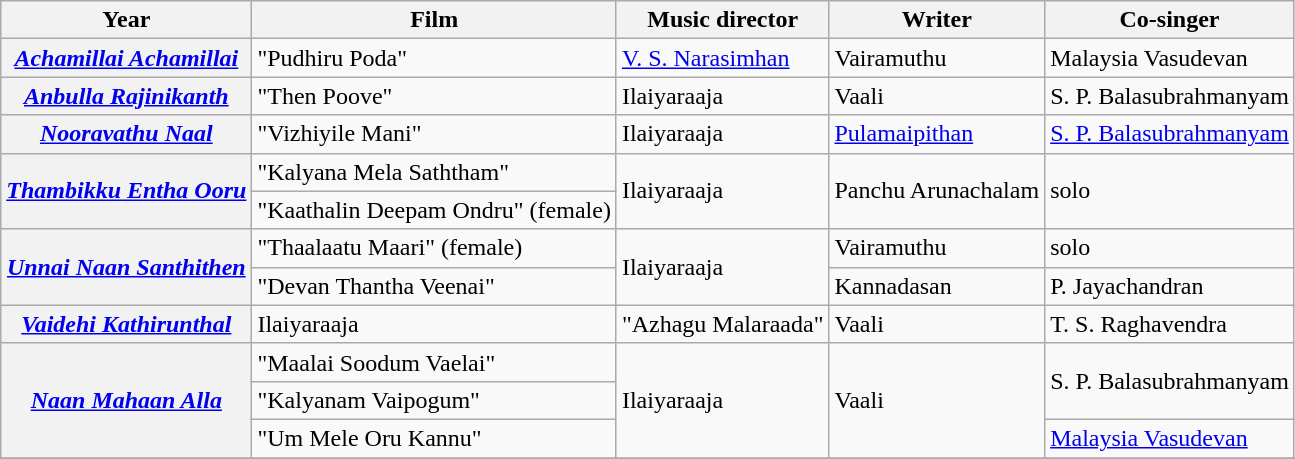<table class="wikitable sortable">
<tr>
<th>Year</th>
<th>Film</th>
<th>Music director</th>
<th>Writer</th>
<th>Co-singer</th>
</tr>
<tr>
<th><em><a href='#'>Achamillai Achamillai</a></em></th>
<td>"Pudhiru Poda"</td>
<td><a href='#'>V. S. Narasimhan</a></td>
<td>Vairamuthu</td>
<td>Malaysia Vasudevan</td>
</tr>
<tr>
<th Rowspan=><em><a href='#'>Anbulla Rajinikanth</a></em></th>
<td>"Then Poove"</td>
<td>Ilaiyaraaja</td>
<td>Vaali</td>
<td>S. P. Balasubrahmanyam</td>
</tr>
<tr>
<th><em><a href='#'>Nooravathu Naal</a></em></th>
<td>"Vizhiyile Mani"</td>
<td>Ilaiyaraaja</td>
<td><a href='#'>Pulamaipithan</a></td>
<td><a href='#'>S. P. Balasubrahmanyam</a></td>
</tr>
<tr>
<th Rowspan=2><em><a href='#'>Thambikku Entha Ooru</a></em></th>
<td>"Kalyana Mela Saththam"</td>
<td rowspan=2>Ilaiyaraaja</td>
<td rowspan=2>Panchu Arunachalam</td>
<td rowspan=2>solo</td>
</tr>
<tr>
<td>"Kaathalin Deepam Ondru" (female)</td>
</tr>
<tr>
<th Rowspan=2><em><a href='#'>Unnai Naan Santhithen</a></em></th>
<td>"Thaalaatu Maari" (female)</td>
<td Rowspan=2>Ilaiyaraaja</td>
<td>Vairamuthu</td>
<td>solo</td>
</tr>
<tr>
<td>"Devan Thantha Veenai"</td>
<td>Kannadasan</td>
<td>P. Jayachandran</td>
</tr>
<tr>
<th><em><a href='#'>Vaidehi Kathirunthal</a></em></th>
<td>Ilaiyaraaja</td>
<td>"Azhagu Malaraada"</td>
<td>Vaali</td>
<td>T. S. Raghavendra</td>
</tr>
<tr>
<th Rowspan=3><em><a href='#'>Naan Mahaan Alla</a></em></th>
<td>"Maalai Soodum Vaelai"</td>
<td rowspan=3>Ilaiyaraaja</td>
<td rowspan=3>Vaali</td>
<td rowspan=2>S. P. Balasubrahmanyam</td>
</tr>
<tr>
<td>"Kalyanam Vaipogum"</td>
</tr>
<tr>
<td>"Um Mele Oru Kannu"</td>
<td><a href='#'>Malaysia Vasudevan</a></td>
</tr>
<tr>
</tr>
</table>
